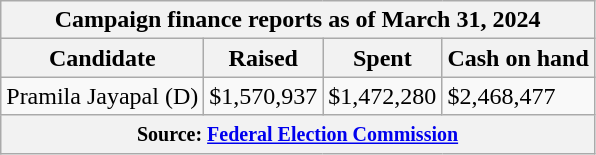<table class="wikitable sortable">
<tr>
<th colspan=4>Campaign finance reports as of March 31, 2024</th>
</tr>
<tr style="text-align:center;">
<th>Candidate</th>
<th>Raised</th>
<th>Spent</th>
<th>Cash on hand</th>
</tr>
<tr>
<td>Pramila Jayapal (D)</td>
<td>$1,570,937</td>
<td>$1,472,280</td>
<td>$2,468,477</td>
</tr>
<tr>
<th colspan="4"><small>Source: <a href='#'>Federal Election Commission</a></small></th>
</tr>
</table>
